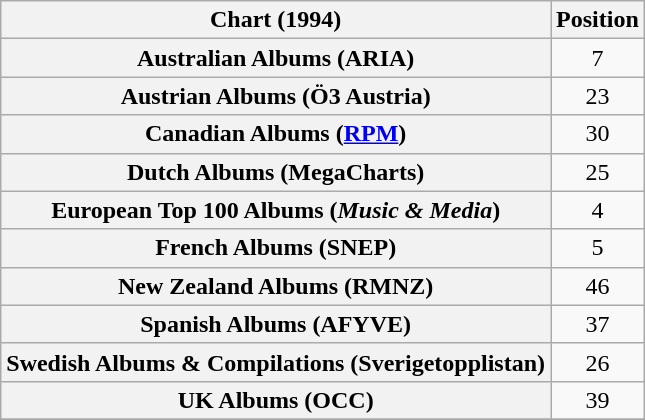<table class="wikitable plainrowheaders sortable" style="text-align:center">
<tr>
<th scope="col">Chart (1994)</th>
<th scope="col">Position</th>
</tr>
<tr>
<th scope="row">Australian Albums (ARIA)</th>
<td>7</td>
</tr>
<tr>
<th scope="row">Austrian Albums (Ö3 Austria)</th>
<td>23</td>
</tr>
<tr>
<th scope="row">Canadian Albums (<a href='#'>RPM</a>)</th>
<td>30</td>
</tr>
<tr>
<th scope="row">Dutch Albums (MegaCharts)</th>
<td>25</td>
</tr>
<tr>
<th scope="row">European Top 100 Albums (<em>Music & Media</em>)</th>
<td>4</td>
</tr>
<tr>
<th scope="row">French Albums (SNEP)</th>
<td>5</td>
</tr>
<tr>
<th scope="row">New Zealand Albums (RMNZ)</th>
<td>46</td>
</tr>
<tr>
<th scope="row">Spanish Albums (AFYVE)</th>
<td>37</td>
</tr>
<tr>
<th scope="row">Swedish Albums & Compilations (Sverigetopplistan)</th>
<td>26</td>
</tr>
<tr>
<th scope="row">UK Albums (OCC)</th>
<td>39</td>
</tr>
<tr>
</tr>
</table>
